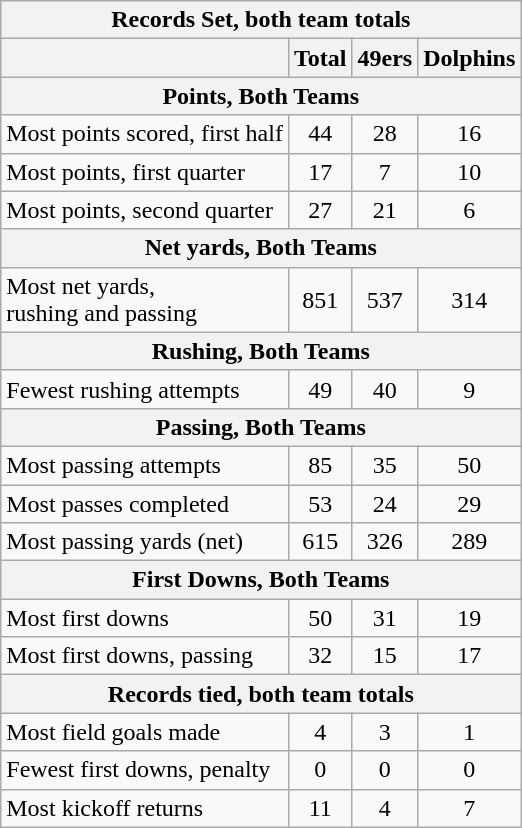<table class="wikitable">
<tr>
<th colspan=4>Records Set, both team totals</th>
</tr>
<tr>
<th></th>
<th>Total</th>
<th>49ers</th>
<th>Dolphins</th>
</tr>
<tr>
<th colspan=4>Points, Both Teams</th>
</tr>
<tr align=center>
<td align=left>Most points scored, first half</td>
<td>44</td>
<td>28</td>
<td>16</td>
</tr>
<tr align=center>
<td align=left>Most points, first quarter</td>
<td>17</td>
<td>7</td>
<td>10</td>
</tr>
<tr align=center>
<td align=left>Most points, second quarter</td>
<td>27</td>
<td>21</td>
<td>6</td>
</tr>
<tr>
<th colspan=4>Net yards, Both Teams</th>
</tr>
<tr align=center>
<td align=left>Most net yards,<br>rushing and passing</td>
<td>851</td>
<td>537</td>
<td>314</td>
</tr>
<tr>
<th colspan=4>Rushing, Both Teams</th>
</tr>
<tr align=center>
<td align=left>Fewest rushing attempts</td>
<td>49</td>
<td>40</td>
<td>9</td>
</tr>
<tr>
<th colspan=4>Passing, Both Teams</th>
</tr>
<tr align=center>
<td align=left>Most passing attempts</td>
<td>85</td>
<td>35</td>
<td>50</td>
</tr>
<tr align=center>
<td align=left>Most passes completed</td>
<td>53</td>
<td>24</td>
<td>29</td>
</tr>
<tr align=center>
<td align=left>Most passing yards (net)</td>
<td>615</td>
<td>326</td>
<td>289</td>
</tr>
<tr>
<th colspan=4>First Downs, Both Teams</th>
</tr>
<tr align=center>
<td align=left>Most first downs</td>
<td>50</td>
<td>31</td>
<td>19</td>
</tr>
<tr align=center>
<td align=left>Most first downs, passing</td>
<td>32</td>
<td>15</td>
<td>17</td>
</tr>
<tr>
<th colspan=4>Records tied, both team totals</th>
</tr>
<tr align=center>
<td align=left>Most field goals made</td>
<td>4</td>
<td>3</td>
<td>1</td>
</tr>
<tr align=center>
<td align=left>Fewest first downs, penalty</td>
<td>0</td>
<td>0</td>
<td>0</td>
</tr>
<tr align=center>
<td align=left>Most kickoff returns</td>
<td>11</td>
<td>4</td>
<td>7</td>
</tr>
</table>
